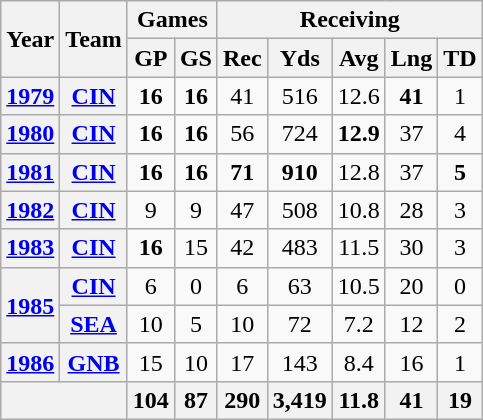<table class="wikitable" style="text-align:center">
<tr>
<th rowspan="2">Year</th>
<th rowspan="2">Team</th>
<th colspan="2">Games</th>
<th colspan="5">Receiving</th>
</tr>
<tr>
<th>GP</th>
<th>GS</th>
<th>Rec</th>
<th>Yds</th>
<th>Avg</th>
<th>Lng</th>
<th>TD</th>
</tr>
<tr>
<th><a href='#'>1979</a></th>
<th><a href='#'>CIN</a></th>
<td><strong>16</strong></td>
<td><strong>16</strong></td>
<td>41</td>
<td>516</td>
<td>12.6</td>
<td><strong>41</strong></td>
<td>1</td>
</tr>
<tr>
<th><a href='#'>1980</a></th>
<th><a href='#'>CIN</a></th>
<td><strong>16</strong></td>
<td><strong>16</strong></td>
<td>56</td>
<td>724</td>
<td><strong>12.9</strong></td>
<td>37</td>
<td>4</td>
</tr>
<tr>
<th><a href='#'>1981</a></th>
<th><a href='#'>CIN</a></th>
<td><strong>16</strong></td>
<td><strong>16</strong></td>
<td><strong>71</strong></td>
<td><strong>910</strong></td>
<td>12.8</td>
<td>37</td>
<td><strong>5</strong></td>
</tr>
<tr>
<th><a href='#'>1982</a></th>
<th><a href='#'>CIN</a></th>
<td>9</td>
<td>9</td>
<td>47</td>
<td>508</td>
<td>10.8</td>
<td>28</td>
<td>3</td>
</tr>
<tr>
<th><a href='#'>1983</a></th>
<th><a href='#'>CIN</a></th>
<td><strong>16</strong></td>
<td>15</td>
<td>42</td>
<td>483</td>
<td>11.5</td>
<td>30</td>
<td>3</td>
</tr>
<tr>
<th rowspan="2"><a href='#'>1985</a></th>
<th><a href='#'>CIN</a></th>
<td>6</td>
<td>0</td>
<td>6</td>
<td>63</td>
<td>10.5</td>
<td>20</td>
<td>0</td>
</tr>
<tr>
<th><a href='#'>SEA</a></th>
<td>10</td>
<td>5</td>
<td>10</td>
<td>72</td>
<td>7.2</td>
<td>12</td>
<td>2</td>
</tr>
<tr>
<th><a href='#'>1986</a></th>
<th><a href='#'>GNB</a></th>
<td>15</td>
<td>10</td>
<td>17</td>
<td>143</td>
<td>8.4</td>
<td>16</td>
<td>1</td>
</tr>
<tr>
<th colspan="2"></th>
<th>104</th>
<th>87</th>
<th>290</th>
<th>3,419</th>
<th>11.8</th>
<th>41</th>
<th>19</th>
</tr>
</table>
